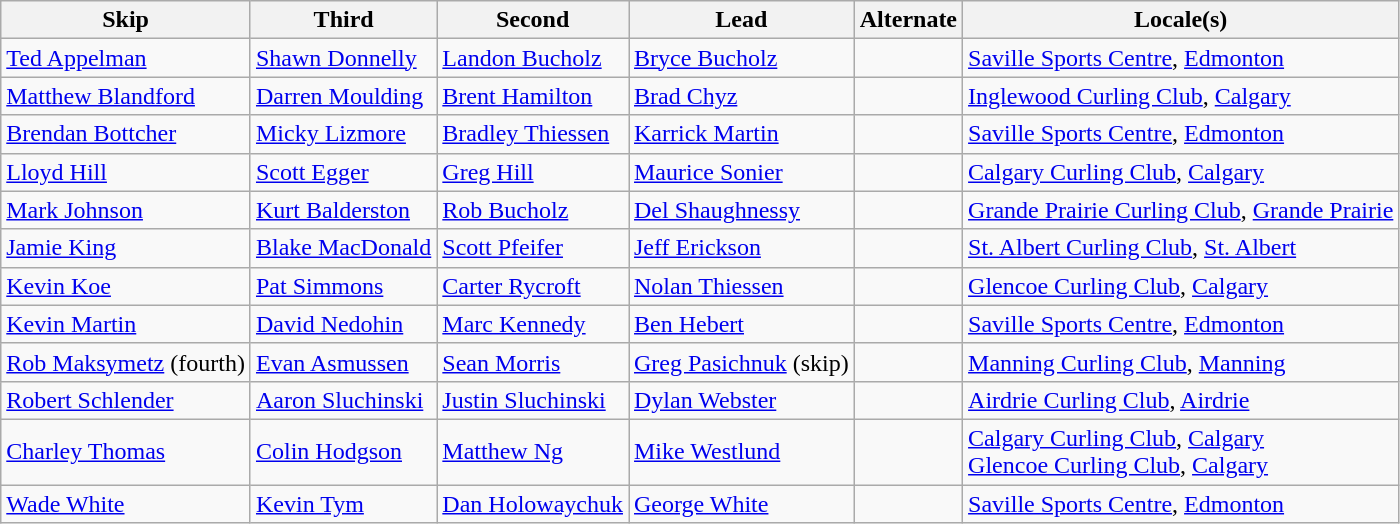<table class="wikitable">
<tr>
<th>Skip</th>
<th>Third</th>
<th>Second</th>
<th>Lead</th>
<th>Alternate</th>
<th>Locale(s)</th>
</tr>
<tr>
<td><a href='#'>Ted Appelman</a></td>
<td><a href='#'>Shawn Donnelly</a></td>
<td><a href='#'>Landon Bucholz</a></td>
<td><a href='#'>Bryce Bucholz</a></td>
<td></td>
<td><a href='#'>Saville Sports Centre</a>, <a href='#'>Edmonton</a></td>
</tr>
<tr>
<td><a href='#'>Matthew Blandford</a></td>
<td><a href='#'>Darren Moulding</a></td>
<td><a href='#'>Brent Hamilton</a></td>
<td><a href='#'>Brad Chyz</a></td>
<td></td>
<td><a href='#'>Inglewood Curling Club</a>, <a href='#'>Calgary</a></td>
</tr>
<tr>
<td><a href='#'>Brendan Bottcher</a></td>
<td><a href='#'>Micky Lizmore</a></td>
<td><a href='#'>Bradley Thiessen</a></td>
<td><a href='#'>Karrick Martin</a></td>
<td></td>
<td><a href='#'>Saville Sports Centre</a>, <a href='#'>Edmonton</a></td>
</tr>
<tr>
<td><a href='#'>Lloyd Hill</a></td>
<td><a href='#'>Scott Egger</a></td>
<td><a href='#'>Greg Hill</a></td>
<td><a href='#'>Maurice Sonier</a></td>
<td></td>
<td><a href='#'>Calgary Curling Club</a>, <a href='#'>Calgary</a></td>
</tr>
<tr>
<td><a href='#'>Mark Johnson</a></td>
<td><a href='#'>Kurt Balderston</a></td>
<td><a href='#'>Rob Bucholz</a></td>
<td><a href='#'>Del Shaughnessy</a></td>
<td></td>
<td><a href='#'>Grande Prairie Curling Club</a>, <a href='#'>Grande Prairie</a></td>
</tr>
<tr>
<td><a href='#'>Jamie King</a></td>
<td><a href='#'>Blake MacDonald</a></td>
<td><a href='#'>Scott Pfeifer</a></td>
<td><a href='#'>Jeff Erickson</a></td>
<td></td>
<td><a href='#'>St. Albert Curling Club</a>, <a href='#'>St. Albert</a></td>
</tr>
<tr>
<td><a href='#'>Kevin Koe</a></td>
<td><a href='#'>Pat Simmons</a></td>
<td><a href='#'>Carter Rycroft</a></td>
<td><a href='#'>Nolan Thiessen</a></td>
<td></td>
<td><a href='#'>Glencoe Curling Club</a>, <a href='#'>Calgary</a></td>
</tr>
<tr>
<td><a href='#'>Kevin Martin</a></td>
<td><a href='#'>David Nedohin</a></td>
<td><a href='#'>Marc Kennedy</a></td>
<td><a href='#'>Ben Hebert</a></td>
<td></td>
<td><a href='#'>Saville Sports Centre</a>, <a href='#'>Edmonton</a></td>
</tr>
<tr>
<td><a href='#'>Rob Maksymetz</a> (fourth)</td>
<td><a href='#'>Evan Asmussen</a></td>
<td><a href='#'>Sean Morris</a></td>
<td><a href='#'>Greg Pasichnuk</a> (skip)</td>
<td></td>
<td><a href='#'>Manning Curling Club</a>, <a href='#'>Manning</a></td>
</tr>
<tr>
<td><a href='#'>Robert Schlender</a></td>
<td><a href='#'>Aaron Sluchinski</a></td>
<td><a href='#'>Justin Sluchinski</a></td>
<td><a href='#'>Dylan Webster</a></td>
<td></td>
<td><a href='#'>Airdrie Curling Club</a>, <a href='#'>Airdrie</a></td>
</tr>
<tr>
<td><a href='#'>Charley Thomas</a></td>
<td><a href='#'>Colin Hodgson</a></td>
<td><a href='#'>Matthew Ng</a></td>
<td><a href='#'>Mike Westlund</a></td>
<td></td>
<td><a href='#'>Calgary Curling Club</a>, <a href='#'>Calgary</a> <br> <a href='#'>Glencoe Curling Club</a>, <a href='#'>Calgary</a></td>
</tr>
<tr>
<td><a href='#'>Wade White</a></td>
<td><a href='#'>Kevin Tym</a></td>
<td><a href='#'>Dan Holowaychuk</a></td>
<td><a href='#'>George White</a></td>
<td></td>
<td><a href='#'>Saville Sports Centre</a>, <a href='#'>Edmonton</a></td>
</tr>
</table>
